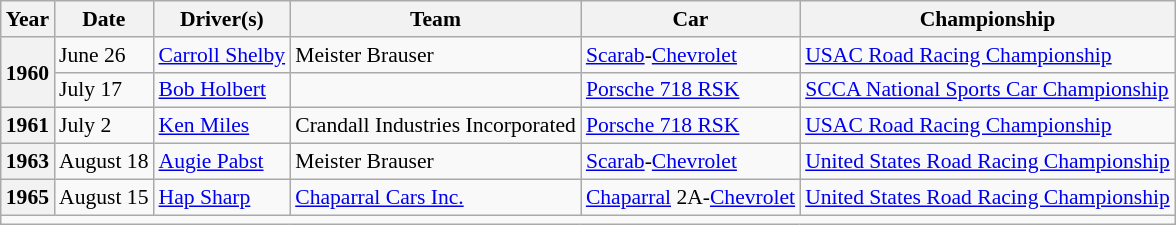<table class=wikitable style="font-size: 90%;">
<tr>
<th>Year</th>
<th>Date</th>
<th>Driver(s)</th>
<th>Team</th>
<th>Car</th>
<th>Championship</th>
</tr>
<tr>
<th rowspan=2>1960</th>
<td>June 26</td>
<td> <a href='#'>Carroll Shelby</a></td>
<td>Meister Brauser</td>
<td><a href='#'>Scarab</a>-<a href='#'>Chevrolet</a></td>
<td><a href='#'>USAC Road Racing Championship</a></td>
</tr>
<tr>
<td>July 17</td>
<td> <a href='#'>Bob Holbert</a></td>
<td></td>
<td><a href='#'>Porsche 718 RSK</a></td>
<td><a href='#'>SCCA National Sports Car Championship</a></td>
</tr>
<tr>
<th>1961</th>
<td>July 2</td>
<td> <a href='#'>Ken Miles</a></td>
<td>Crandall Industries Incorporated</td>
<td><a href='#'>Porsche 718 RSK</a></td>
<td><a href='#'>USAC Road Racing Championship</a></td>
</tr>
<tr>
<th>1963</th>
<td>August 18</td>
<td> <a href='#'>Augie Pabst</a></td>
<td>Meister Brauser</td>
<td><a href='#'>Scarab</a>-<a href='#'>Chevrolet</a></td>
<td><a href='#'>United States Road Racing Championship</a></td>
</tr>
<tr>
<th>1965</th>
<td>August 15</td>
<td> <a href='#'>Hap Sharp</a></td>
<td><a href='#'>Chaparral Cars Inc.</a></td>
<td><a href='#'>Chaparral</a> 2A-<a href='#'>Chevrolet</a></td>
<td><a href='#'>United States Road Racing Championship</a></td>
</tr>
<tr>
<td colspan=6 align=center></td>
</tr>
</table>
